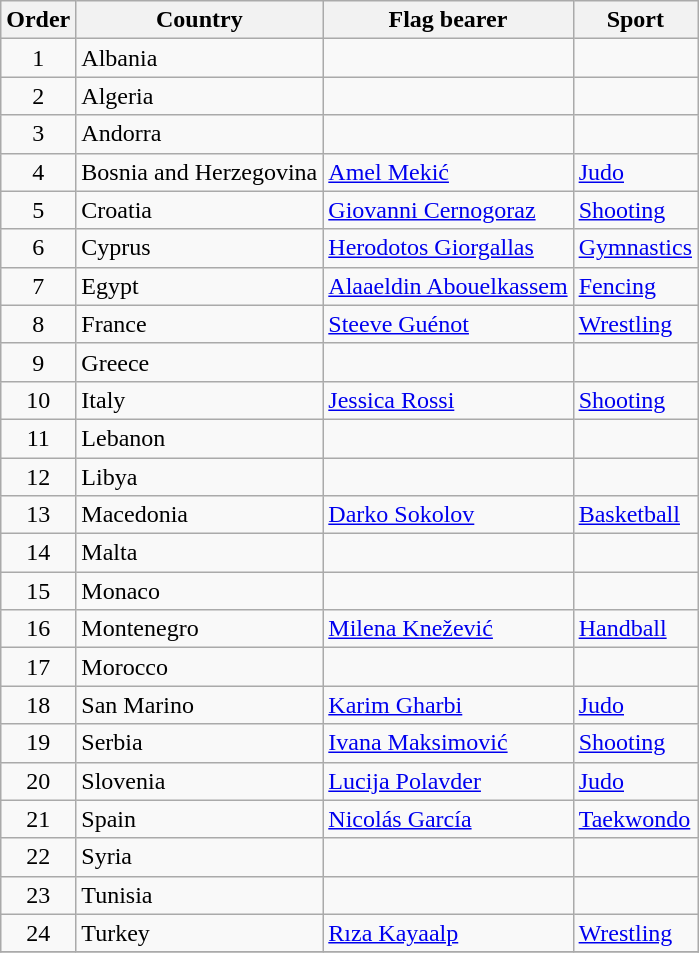<table class="wikitable collapsible collapsed sortable plainrowheaders" style="min-width:22em;">
<tr>
<th scope="col">Order</th>
<th scope="col">Country</th>
<th scope="col">Flag bearer</th>
<th scope="col">Sport</th>
</tr>
<tr>
<td align=center>1</td>
<td> Albania</td>
<td></td>
<td></td>
</tr>
<tr>
<td align=center>2</td>
<td> Algeria</td>
<td></td>
<td></td>
</tr>
<tr>
<td align=center>3</td>
<td> Andorra</td>
<td></td>
<td></td>
</tr>
<tr>
<td align=center>4</td>
<td> Bosnia and Herzegovina</td>
<td><a href='#'>Amel Mekić</a></td>
<td><a href='#'>Judo</a></td>
</tr>
<tr>
<td align=center>5</td>
<td> Croatia</td>
<td><a href='#'>Giovanni Cernogoraz</a></td>
<td><a href='#'>Shooting</a></td>
</tr>
<tr>
<td align=center>6</td>
<td> Cyprus</td>
<td><a href='#'>Herodotos Giorgallas</a></td>
<td><a href='#'>Gymnastics</a></td>
</tr>
<tr>
<td align=center>7</td>
<td> Egypt</td>
<td><a href='#'>Alaaeldin Abouelkassem</a></td>
<td><a href='#'>Fencing</a></td>
</tr>
<tr>
<td align=center>8</td>
<td> France</td>
<td><a href='#'>Steeve Guénot</a></td>
<td><a href='#'>Wrestling</a></td>
</tr>
<tr>
<td align=center>9</td>
<td> Greece</td>
<td></td>
<td></td>
</tr>
<tr>
<td align=center>10</td>
<td> Italy</td>
<td><a href='#'>Jessica Rossi</a></td>
<td><a href='#'>Shooting</a></td>
</tr>
<tr>
<td align=center>11</td>
<td> Lebanon</td>
<td></td>
<td></td>
</tr>
<tr>
<td align=center>12</td>
<td> Libya</td>
<td></td>
<td></td>
</tr>
<tr>
<td align=center>13</td>
<td> Macedonia</td>
<td><a href='#'>Darko Sokolov</a></td>
<td><a href='#'>Basketball</a></td>
</tr>
<tr>
<td align=center>14</td>
<td> Malta</td>
<td></td>
<td></td>
</tr>
<tr>
<td align=center>15</td>
<td> Monaco</td>
<td></td>
<td></td>
</tr>
<tr>
<td align=center>16</td>
<td> Montenegro</td>
<td><a href='#'>Milena Knežević</a></td>
<td><a href='#'>Handball</a></td>
</tr>
<tr>
<td align=center>17</td>
<td> Morocco</td>
<td></td>
<td></td>
</tr>
<tr>
<td align=center>18</td>
<td> San Marino</td>
<td><a href='#'>Karim Gharbi</a></td>
<td><a href='#'>Judo</a></td>
</tr>
<tr>
<td align=center>19</td>
<td> Serbia</td>
<td><a href='#'>Ivana Maksimović</a></td>
<td><a href='#'>Shooting</a></td>
</tr>
<tr>
<td align=center>20</td>
<td> Slovenia</td>
<td><a href='#'>Lucija Polavder</a></td>
<td><a href='#'>Judo</a></td>
</tr>
<tr>
<td align=center>21</td>
<td> Spain</td>
<td><a href='#'>Nicolás García</a></td>
<td><a href='#'>Taekwondo</a></td>
</tr>
<tr>
<td align=center>22</td>
<td> Syria</td>
<td></td>
<td></td>
</tr>
<tr>
<td align=center>23</td>
<td> Tunisia</td>
<td></td>
<td></td>
</tr>
<tr>
<td align=center>24</td>
<td> Turkey</td>
<td><a href='#'>Rıza Kayaalp</a></td>
<td><a href='#'>Wrestling</a></td>
</tr>
<tr>
</tr>
</table>
